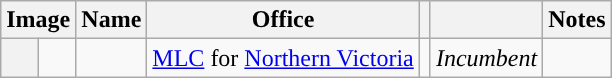<table class="wikitable" style="text-align:center" "width:100%">
<tr>
<th colspan=2>Image</th>
<th>Name<br></th>
<th>Office</th>
<th></th>
<th></th>
<th>Notes</th>
</tr>
<tr>
<th style="background:"></th>
<td></td>
<td></td>
<td><a href='#'>MLC</a> for <a href='#'>Northern Victoria</a></td>
<td></td>
<td><em>Incumbent</em></td>
<td></td>
</tr>
</table>
